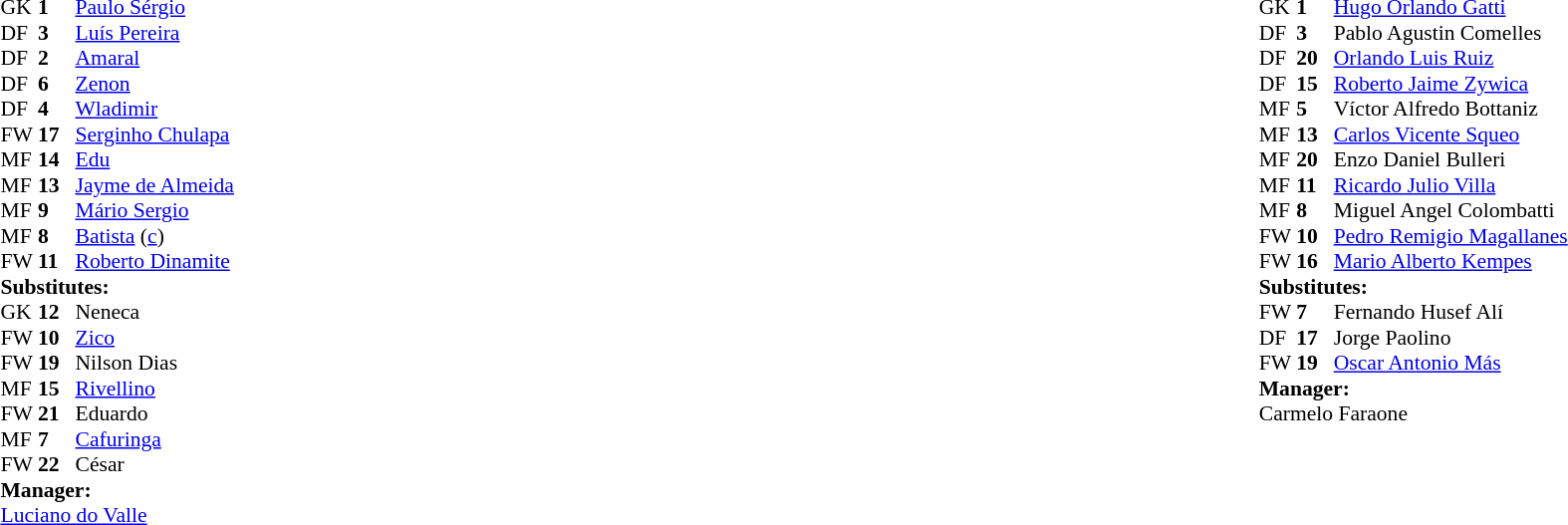<table width="100%">
<tr>
<td valign="top" width="50%"><br><table style="font-size: 90%" cellspacing="0" cellpadding="0">
<tr>
<th width="25"></th>
<th width="25"></th>
</tr>
<tr>
<td>GK</td>
<td><strong>1</strong></td>
<td><a href='#'>Paulo Sérgio</a></td>
</tr>
<tr>
<td>DF</td>
<td><strong>3</strong></td>
<td><a href='#'>Luís Pereira</a></td>
</tr>
<tr>
<td>DF</td>
<td><strong>2</strong></td>
<td><a href='#'>Amaral</a></td>
</tr>
<tr>
<td>DF</td>
<td><strong>6</strong></td>
<td><a href='#'>Zenon</a></td>
</tr>
<tr>
<td>DF</td>
<td><strong>4</strong></td>
<td><a href='#'>Wladimir</a></td>
</tr>
<tr>
<td>FW</td>
<td><strong>17</strong></td>
<td><a href='#'>Serginho Chulapa</a></td>
<td></td>
<td></td>
</tr>
<tr>
<td>MF</td>
<td><strong>14</strong></td>
<td><a href='#'>Edu</a></td>
<td></td>
<td></td>
</tr>
<tr>
<td>MF</td>
<td><strong>13</strong></td>
<td><a href='#'>Jayme de Almeida</a></td>
</tr>
<tr>
<td>MF</td>
<td><strong>9</strong></td>
<td><a href='#'>Mário Sergio</a></td>
<td></td>
<td></td>
</tr>
<tr>
<td>MF</td>
<td><strong>8</strong></td>
<td><a href='#'>Batista</a> (<a href='#'>c</a>)</td>
</tr>
<tr>
<td>FW</td>
<td><strong>11</strong></td>
<td><a href='#'>Roberto Dinamite</a></td>
<td></td>
<td></td>
</tr>
<tr>
<td colspan=3><strong>Substitutes:</strong></td>
</tr>
<tr>
<td>GK</td>
<td><strong>12</strong></td>
<td>Neneca</td>
</tr>
<tr>
<td>FW</td>
<td><strong>10</strong></td>
<td><a href='#'>Zico</a></td>
<td></td>
<td></td>
</tr>
<tr>
<td>FW</td>
<td><strong>19</strong></td>
<td>Nilson Dias</td>
</tr>
<tr>
<td>MF</td>
<td><strong>15</strong></td>
<td><a href='#'>Rivellino</a></td>
</tr>
<tr>
<td>FW</td>
<td><strong>21</strong></td>
<td>Eduardo</td>
<td></td>
<td></td>
</tr>
<tr>
<td>MF</td>
<td><strong>7</strong></td>
<td><a href='#'>Cafuringa</a></td>
<td></td>
<td></td>
</tr>
<tr>
<td>FW</td>
<td><strong>22</strong></td>
<td>César</td>
<td></td>
<td></td>
</tr>
<tr>
<td colspan=4><strong>Manager:</strong></td>
</tr>
<tr>
<td colspan="4"><a href='#'>Luciano do Valle</a></td>
</tr>
</table>
</td>
<td valign="top"></td>
<td valign="top" width="50%"><br><table style="font-size: 90%" cellspacing="0" cellpadding="0" align=center>
<tr>
<th width="25"></th>
<th width="25"></th>
</tr>
<tr>
<td>GK</td>
<td><strong>1</strong></td>
<td><a href='#'>Hugo Orlando Gatti</a></td>
</tr>
<tr>
<td>DF</td>
<td><strong>3</strong></td>
<td>Pablo Agustin Comelles</td>
<td></td>
</tr>
<tr>
<td>DF</td>
<td><strong>20</strong></td>
<td><a href='#'>Orlando Luis Ruiz</a></td>
</tr>
<tr>
<td>DF</td>
<td><strong>15</strong></td>
<td><a href='#'>Roberto Jaime Zywica</a></td>
</tr>
<tr>
<td>MF</td>
<td><strong>5</strong></td>
<td>Víctor Alfredo Bottaniz</td>
</tr>
<tr>
<td>MF</td>
<td><strong>13</strong></td>
<td><a href='#'>Carlos Vicente Squeo</a></td>
</tr>
<tr>
<td>MF</td>
<td><strong>20</strong></td>
<td>Enzo Daniel Bulleri</td>
<td></td>
</tr>
<tr>
<td>MF</td>
<td><strong>11</strong></td>
<td><a href='#'>Ricardo Julio Villa</a></td>
<td></td>
<td></td>
</tr>
<tr>
<td>MF</td>
<td><strong>8</strong></td>
<td>Miguel Angel Colombatti</td>
<td></td>
<td></td>
</tr>
<tr>
<td>FW</td>
<td><strong>10</strong></td>
<td><a href='#'>Pedro Remigio Magallanes</a></td>
</tr>
<tr>
<td>FW</td>
<td><strong>16</strong></td>
<td><a href='#'>Mario Alberto Kempes</a></td>
<td></td>
<td></td>
</tr>
<tr>
<td colspan=3><strong>Substitutes:</strong></td>
</tr>
<tr>
<td>FW</td>
<td><strong>7</strong></td>
<td>Fernando Husef Alí</td>
<td></td>
<td></td>
</tr>
<tr>
<td>DF</td>
<td><strong>17</strong></td>
<td>Jorge Paolino</td>
<td></td>
<td></td>
</tr>
<tr>
<td>FW</td>
<td><strong>19</strong></td>
<td><a href='#'>Oscar Antonio Más</a></td>
<td></td>
<td></td>
</tr>
<tr>
<td colspan=4><strong>Manager:</strong></td>
</tr>
<tr>
<td colspan="4"> Carmelo Faraone</td>
</tr>
</table>
</td>
</tr>
</table>
